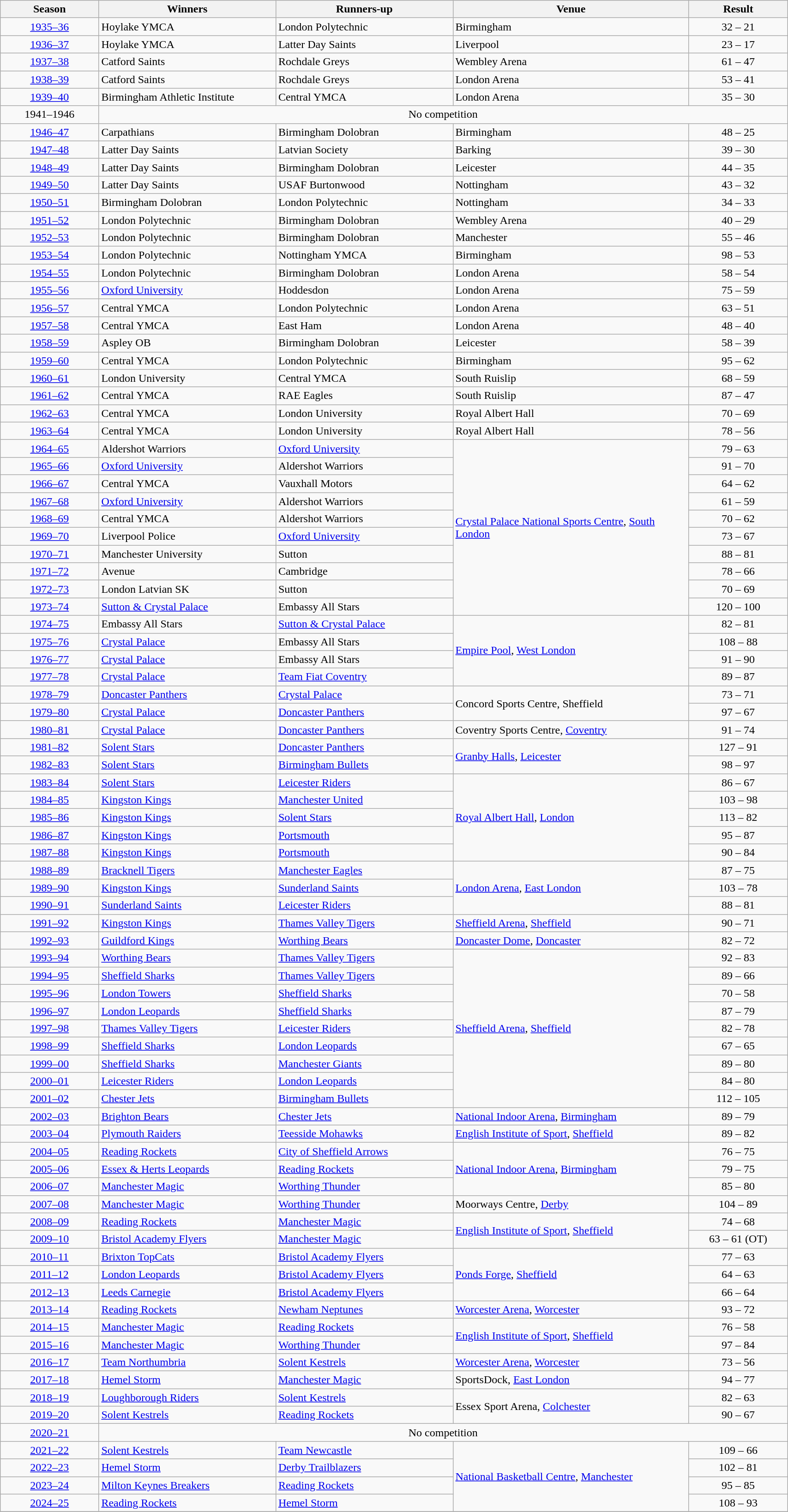<table class="wikitable" style="width:90%; text-align:left">
<tr>
<th width=12.5%>Season</th>
<th width=22.5%>Winners</th>
<th width=22.5%>Runners-up</th>
<th width=30%>Venue</th>
<th width=12.5%>Result</th>
</tr>
<tr>
<td align=center><a href='#'>1935–36</a></td>
<td>Hoylake YMCA</td>
<td>London Polytechnic</td>
<td>Birmingham</td>
<td align=center>32 – 21</td>
</tr>
<tr>
<td align=center><a href='#'>1936–37</a></td>
<td>Hoylake YMCA</td>
<td>Latter Day Saints</td>
<td>Liverpool</td>
<td align=center>23 – 17</td>
</tr>
<tr>
<td align=center><a href='#'>1937–38</a></td>
<td>Catford Saints</td>
<td>Rochdale Greys</td>
<td>Wembley Arena</td>
<td align=center>61 – 47</td>
</tr>
<tr>
<td align=center><a href='#'>1938–39</a></td>
<td>Catford Saints</td>
<td>Rochdale Greys</td>
<td>London Arena</td>
<td align=center>53 – 41</td>
</tr>
<tr>
<td align=center><a href='#'>1939–40</a></td>
<td>Birmingham Athletic Institute</td>
<td>Central YMCA</td>
<td>London Arena</td>
<td align=center>35 – 30</td>
</tr>
<tr>
<td align=center>1941–1946</td>
<td colspan=4 align=center>No competition</td>
</tr>
<tr>
<td align=center><a href='#'>1946–47</a></td>
<td>Carpathians</td>
<td>Birmingham Dolobran</td>
<td>Birmingham</td>
<td align=center>48 – 25</td>
</tr>
<tr>
<td align=center><a href='#'>1947–48</a></td>
<td>Latter Day Saints</td>
<td>Latvian Society</td>
<td>Barking</td>
<td align=center>39 – 30</td>
</tr>
<tr>
<td align=center><a href='#'>1948–49</a></td>
<td>Latter Day Saints</td>
<td>Birmingham Dolobran</td>
<td>Leicester</td>
<td align=center>44 – 35</td>
</tr>
<tr>
<td align=center><a href='#'>1949–50</a></td>
<td>Latter Day Saints</td>
<td>USAF Burtonwood</td>
<td>Nottingham</td>
<td align=center>43 – 32</td>
</tr>
<tr>
<td align=center><a href='#'>1950–51</a></td>
<td>Birmingham Dolobran</td>
<td>London Polytechnic</td>
<td>Nottingham</td>
<td align=center>34 – 33</td>
</tr>
<tr>
<td align=center><a href='#'>1951–52</a></td>
<td>London Polytechnic</td>
<td>Birmingham Dolobran</td>
<td>Wembley Arena</td>
<td align=center>40 – 29</td>
</tr>
<tr>
<td align=center><a href='#'>1952–53</a></td>
<td>London Polytechnic</td>
<td>Birmingham Dolobran</td>
<td>Manchester</td>
<td align=center>55 – 46</td>
</tr>
<tr>
<td align=center><a href='#'>1953–54</a></td>
<td>London Polytechnic</td>
<td>Nottingham YMCA</td>
<td>Birmingham</td>
<td align=center>98 – 53</td>
</tr>
<tr>
<td align=center><a href='#'>1954–55</a></td>
<td>London Polytechnic</td>
<td>Birmingham Dolobran</td>
<td>London Arena</td>
<td align=center>58 – 54</td>
</tr>
<tr>
<td align=center><a href='#'>1955–56</a></td>
<td><a href='#'>Oxford University</a></td>
<td>Hoddesdon</td>
<td>London Arena</td>
<td align=center>75 – 59</td>
</tr>
<tr>
<td align=center><a href='#'>1956–57</a></td>
<td>Central YMCA</td>
<td>London Polytechnic</td>
<td>London Arena</td>
<td align=center>63 – 51</td>
</tr>
<tr>
<td align=center><a href='#'>1957–58</a></td>
<td>Central YMCA</td>
<td>East Ham</td>
<td>London Arena</td>
<td align=center>48 – 40</td>
</tr>
<tr>
<td align=center><a href='#'>1958–59</a></td>
<td>Aspley OB</td>
<td>Birmingham Dolobran</td>
<td>Leicester</td>
<td align=center>58 – 39</td>
</tr>
<tr>
<td align=center><a href='#'>1959–60</a></td>
<td>Central YMCA</td>
<td>London Polytechnic</td>
<td>Birmingham</td>
<td align=center>95 – 62</td>
</tr>
<tr>
<td align=center><a href='#'>1960–61</a></td>
<td>London University</td>
<td>Central YMCA</td>
<td>South Ruislip</td>
<td align=center>68 – 59</td>
</tr>
<tr>
<td align=center><a href='#'>1961–62</a></td>
<td>Central YMCA</td>
<td>RAE Eagles</td>
<td>South Ruislip</td>
<td align=center>87 – 47</td>
</tr>
<tr>
<td align=center><a href='#'>1962–63</a></td>
<td>Central YMCA</td>
<td>London University</td>
<td>Royal Albert Hall</td>
<td align=center>70 – 69</td>
</tr>
<tr>
<td align=center><a href='#'>1963–64</a></td>
<td>Central YMCA</td>
<td>London University</td>
<td>Royal Albert Hall</td>
<td align=center>78 – 56</td>
</tr>
<tr>
<td align=center><a href='#'>1964–65</a></td>
<td>Aldershot Warriors</td>
<td><a href='#'>Oxford University</a></td>
<td rowspan=10><a href='#'>Crystal Palace National Sports Centre</a>, <a href='#'>South London</a></td>
<td align=center>79 – 63</td>
</tr>
<tr>
<td align=center><a href='#'>1965–66</a></td>
<td><a href='#'>Oxford University</a></td>
<td>Aldershot Warriors</td>
<td align=center>91 – 70</td>
</tr>
<tr>
<td align=center><a href='#'>1966–67</a></td>
<td>Central YMCA</td>
<td>Vauxhall Motors</td>
<td align=center>64 – 62</td>
</tr>
<tr>
<td align=center><a href='#'>1967–68</a></td>
<td><a href='#'>Oxford University</a></td>
<td>Aldershot Warriors</td>
<td align=center>61 – 59</td>
</tr>
<tr>
<td align=center><a href='#'>1968–69</a></td>
<td>Central YMCA</td>
<td>Aldershot Warriors</td>
<td align=center>70 – 62</td>
</tr>
<tr>
<td align=center><a href='#'>1969–70</a></td>
<td>Liverpool Police</td>
<td><a href='#'>Oxford University</a></td>
<td align=center>73 – 67</td>
</tr>
<tr>
<td align=center><a href='#'>1970–71</a></td>
<td>Manchester University</td>
<td>Sutton</td>
<td align=center>88 – 81</td>
</tr>
<tr>
<td align=center><a href='#'>1971–72</a></td>
<td>Avenue</td>
<td>Cambridge</td>
<td align=center>78 – 66</td>
</tr>
<tr>
<td align=center><a href='#'>1972–73</a></td>
<td>London Latvian SK</td>
<td>Sutton</td>
<td align=center>70 – 69</td>
</tr>
<tr>
<td align=center><a href='#'>1973–74</a></td>
<td><a href='#'>Sutton & Crystal Palace</a></td>
<td>Embassy All Stars</td>
<td align=center>120 – 100</td>
</tr>
<tr>
<td align=center><a href='#'>1974–75</a></td>
<td>Embassy All Stars</td>
<td><a href='#'>Sutton & Crystal Palace</a></td>
<td rowspan=4><a href='#'>Empire Pool</a>, <a href='#'>West London</a></td>
<td align=center>82 – 81</td>
</tr>
<tr>
<td align=center><a href='#'>1975–76</a></td>
<td><a href='#'>Crystal Palace</a></td>
<td>Embassy All Stars</td>
<td align=center>108 – 88</td>
</tr>
<tr>
<td align=center><a href='#'>1976–77</a></td>
<td><a href='#'>Crystal Palace</a></td>
<td>Embassy All Stars</td>
<td align=center>91 – 90</td>
</tr>
<tr>
<td align=center><a href='#'>1977–78</a></td>
<td><a href='#'>Crystal Palace</a></td>
<td><a href='#'>Team Fiat Coventry</a></td>
<td align=center>89 – 87</td>
</tr>
<tr>
<td align=center><a href='#'>1978–79</a></td>
<td><a href='#'>Doncaster Panthers</a></td>
<td><a href='#'>Crystal Palace</a></td>
<td rowspan=2>Concord Sports Centre, Sheffield</td>
<td align=center>73 – 71</td>
</tr>
<tr>
<td align=center><a href='#'>1979–80</a></td>
<td><a href='#'>Crystal Palace</a></td>
<td><a href='#'>Doncaster Panthers</a></td>
<td align=center>97 – 67</td>
</tr>
<tr>
<td align=center><a href='#'>1980–81</a></td>
<td><a href='#'>Crystal Palace</a></td>
<td><a href='#'>Doncaster Panthers</a></td>
<td>Coventry Sports Centre, <a href='#'>Coventry</a></td>
<td align=center>91 – 74</td>
</tr>
<tr>
<td align=center><a href='#'>1981–82</a></td>
<td><a href='#'>Solent Stars</a></td>
<td><a href='#'>Doncaster Panthers</a></td>
<td rowspan=2><a href='#'>Granby Halls</a>, <a href='#'>Leicester</a></td>
<td align=center>127 – 91</td>
</tr>
<tr>
<td align=center><a href='#'>1982–83</a></td>
<td><a href='#'>Solent Stars</a></td>
<td><a href='#'>Birmingham Bullets</a></td>
<td align=center>98 – 97</td>
</tr>
<tr>
<td align=center><a href='#'>1983–84</a></td>
<td><a href='#'>Solent Stars</a></td>
<td><a href='#'>Leicester Riders</a></td>
<td rowspan=5><a href='#'>Royal Albert Hall</a>, <a href='#'>London</a></td>
<td align=center>86 – 67</td>
</tr>
<tr>
<td align=center><a href='#'>1984–85</a></td>
<td><a href='#'>Kingston Kings</a></td>
<td><a href='#'>Manchester United</a></td>
<td align=center>103 – 98</td>
</tr>
<tr>
<td align=center><a href='#'>1985–86</a></td>
<td><a href='#'>Kingston Kings</a></td>
<td><a href='#'>Solent Stars</a></td>
<td align=center>113 – 82</td>
</tr>
<tr>
<td align=center><a href='#'>1986–87</a></td>
<td><a href='#'>Kingston Kings</a></td>
<td><a href='#'>Portsmouth</a></td>
<td align=center>95 – 87</td>
</tr>
<tr>
<td align=center><a href='#'>1987–88</a></td>
<td><a href='#'>Kingston Kings</a></td>
<td><a href='#'>Portsmouth</a></td>
<td align=center>90 – 84</td>
</tr>
<tr>
<td align=center><a href='#'>1988–89</a></td>
<td><a href='#'>Bracknell Tigers</a></td>
<td><a href='#'>Manchester Eagles</a></td>
<td rowspan=3><a href='#'>London Arena</a>, <a href='#'>East London</a></td>
<td align=center>87 – 75</td>
</tr>
<tr>
<td align=center><a href='#'>1989–90</a></td>
<td><a href='#'>Kingston Kings</a></td>
<td><a href='#'>Sunderland Saints</a></td>
<td align=center>103 – 78</td>
</tr>
<tr>
<td align=center><a href='#'>1990–91</a></td>
<td><a href='#'>Sunderland Saints</a></td>
<td><a href='#'>Leicester Riders</a></td>
<td align=center>88 – 81</td>
</tr>
<tr>
<td align=center><a href='#'>1991–92</a></td>
<td><a href='#'>Kingston Kings</a></td>
<td><a href='#'>Thames Valley Tigers</a></td>
<td><a href='#'>Sheffield Arena</a>, <a href='#'>Sheffield</a></td>
<td align=center>90 – 71</td>
</tr>
<tr>
<td align=center><a href='#'>1992–93</a></td>
<td><a href='#'>Guildford Kings</a></td>
<td><a href='#'>Worthing Bears</a></td>
<td><a href='#'>Doncaster Dome</a>, <a href='#'>Doncaster</a></td>
<td align=center>82 – 72</td>
</tr>
<tr>
<td align=center><a href='#'>1993–94</a></td>
<td><a href='#'>Worthing Bears</a></td>
<td><a href='#'>Thames Valley Tigers</a></td>
<td rowspan=9><a href='#'>Sheffield Arena</a>, <a href='#'>Sheffield</a></td>
<td align=center>92 – 83</td>
</tr>
<tr>
<td align=center><a href='#'>1994–95</a></td>
<td><a href='#'>Sheffield Sharks</a></td>
<td><a href='#'>Thames Valley Tigers</a></td>
<td align=center>89 – 66</td>
</tr>
<tr>
<td align=center><a href='#'>1995–96</a></td>
<td><a href='#'>London Towers</a></td>
<td><a href='#'>Sheffield Sharks</a></td>
<td align=center>70 – 58</td>
</tr>
<tr>
<td align=center><a href='#'>1996–97</a></td>
<td><a href='#'>London Leopards</a></td>
<td><a href='#'>Sheffield Sharks</a></td>
<td align=center>87 – 79</td>
</tr>
<tr>
<td align=center><a href='#'>1997–98</a></td>
<td><a href='#'>Thames Valley Tigers</a></td>
<td><a href='#'>Leicester Riders</a></td>
<td align=center>82 – 78</td>
</tr>
<tr>
<td align=center><a href='#'>1998–99</a></td>
<td><a href='#'>Sheffield Sharks</a></td>
<td><a href='#'>London Leopards</a></td>
<td align=center>67 – 65</td>
</tr>
<tr>
<td align=center><a href='#'>1999–00</a></td>
<td><a href='#'>Sheffield Sharks</a></td>
<td><a href='#'>Manchester Giants</a></td>
<td align=center>89 – 80</td>
</tr>
<tr>
<td align=center><a href='#'>2000–01</a></td>
<td><a href='#'>Leicester Riders</a></td>
<td><a href='#'>London Leopards</a></td>
<td align=center>84 – 80</td>
</tr>
<tr>
<td align=center><a href='#'>2001–02</a></td>
<td><a href='#'>Chester Jets</a></td>
<td><a href='#'>Birmingham Bullets</a></td>
<td align=center>112 – 105</td>
</tr>
<tr>
<td align=center><a href='#'>2002–03</a></td>
<td><a href='#'>Brighton Bears</a></td>
<td><a href='#'>Chester Jets</a></td>
<td><a href='#'>National Indoor Arena</a>, <a href='#'>Birmingham</a></td>
<td align=center>89 – 79</td>
</tr>
<tr>
<td align=center><a href='#'>2003–04</a></td>
<td><a href='#'>Plymouth Raiders</a></td>
<td><a href='#'>Teesside Mohawks</a></td>
<td><a href='#'>English Institute of Sport</a>, <a href='#'>Sheffield</a></td>
<td align=center>89 – 82</td>
</tr>
<tr>
<td align=center><a href='#'>2004–05</a></td>
<td><a href='#'>Reading Rockets</a></td>
<td><a href='#'>City of Sheffield Arrows</a></td>
<td rowspan=3><a href='#'>National Indoor Arena</a>, <a href='#'>Birmingham</a></td>
<td align=center>76 – 75</td>
</tr>
<tr>
<td align=center><a href='#'>2005–06</a></td>
<td><a href='#'>Essex & Herts Leopards</a></td>
<td><a href='#'>Reading Rockets</a></td>
<td align=center>79 – 75</td>
</tr>
<tr>
<td align=center><a href='#'>2006–07</a></td>
<td><a href='#'>Manchester Magic</a></td>
<td><a href='#'>Worthing Thunder</a></td>
<td align=center>85 – 80</td>
</tr>
<tr>
<td align=center><a href='#'>2007–08</a></td>
<td><a href='#'>Manchester Magic</a></td>
<td><a href='#'>Worthing Thunder</a></td>
<td>Moorways Centre, <a href='#'>Derby</a></td>
<td align=center>104 – 89</td>
</tr>
<tr>
<td align=center><a href='#'>2008–09</a></td>
<td><a href='#'>Reading Rockets</a></td>
<td><a href='#'>Manchester Magic</a></td>
<td rowspan=2><a href='#'>English Institute of Sport</a>, <a href='#'>Sheffield</a></td>
<td align=center>74 – 68</td>
</tr>
<tr>
<td align=center><a href='#'>2009–10</a></td>
<td><a href='#'>Bristol Academy Flyers</a></td>
<td><a href='#'>Manchester Magic</a></td>
<td align=center>63 – 61 (OT)</td>
</tr>
<tr>
<td align=center><a href='#'>2010–11</a></td>
<td><a href='#'>Brixton TopCats</a></td>
<td><a href='#'>Bristol Academy Flyers</a></td>
<td rowspan=3><a href='#'>Ponds Forge</a>, <a href='#'>Sheffield</a></td>
<td align=center>77 – 63</td>
</tr>
<tr>
<td align=center><a href='#'>2011–12</a></td>
<td><a href='#'>London Leopards</a></td>
<td><a href='#'>Bristol Academy Flyers</a></td>
<td align=center>64 – 63</td>
</tr>
<tr>
<td align=center><a href='#'>2012–13</a></td>
<td><a href='#'>Leeds Carnegie</a></td>
<td><a href='#'>Bristol Academy Flyers</a></td>
<td align=center>66 – 64</td>
</tr>
<tr>
<td align=center><a href='#'>2013–14</a></td>
<td><a href='#'>Reading Rockets</a></td>
<td><a href='#'>Newham Neptunes</a></td>
<td><a href='#'>Worcester Arena</a>, <a href='#'>Worcester</a></td>
<td align=center>93 – 72</td>
</tr>
<tr>
<td align=center><a href='#'>2014–15</a></td>
<td><a href='#'>Manchester Magic</a></td>
<td><a href='#'>Reading Rockets</a></td>
<td rowspan=2><a href='#'>English Institute of Sport</a>, <a href='#'>Sheffield</a></td>
<td align=center>76 – 58</td>
</tr>
<tr>
<td align=center><a href='#'>2015–16</a></td>
<td><a href='#'>Manchester Magic</a></td>
<td><a href='#'>Worthing Thunder</a></td>
<td align=center>97 – 84</td>
</tr>
<tr>
<td align=center><a href='#'>2016–17</a></td>
<td><a href='#'>Team Northumbria</a></td>
<td><a href='#'>Solent Kestrels</a></td>
<td><a href='#'>Worcester Arena</a>, <a href='#'>Worcester</a></td>
<td align=center>73 – 56</td>
</tr>
<tr>
<td align=center><a href='#'>2017–18</a></td>
<td><a href='#'>Hemel Storm</a></td>
<td><a href='#'>Manchester Magic</a></td>
<td>SportsDock, <a href='#'>East London</a></td>
<td align=center>94 – 77</td>
</tr>
<tr>
<td align=center><a href='#'>2018–19</a></td>
<td><a href='#'>Loughborough Riders</a></td>
<td><a href='#'>Solent Kestrels</a></td>
<td rowspan=2>Essex Sport Arena, <a href='#'>Colchester</a></td>
<td align=center>82 – 63</td>
</tr>
<tr>
<td align=center><a href='#'>2019–20</a></td>
<td><a href='#'>Solent Kestrels</a></td>
<td><a href='#'>Reading Rockets</a></td>
<td align=center>90 – 67</td>
</tr>
<tr>
<td align=center><a href='#'>2020–21</a></td>
<td colspan=4 align=center>No competition</td>
</tr>
<tr>
<td align=center><a href='#'>2021–22</a></td>
<td><a href='#'>Solent Kestrels</a></td>
<td><a href='#'>Team Newcastle</a></td>
<td rowspan=4><a href='#'>National Basketball Centre</a>, <a href='#'>Manchester</a></td>
<td align=center>109 – 66</td>
</tr>
<tr>
<td align=center><a href='#'>2022–23</a></td>
<td><a href='#'>Hemel Storm</a></td>
<td><a href='#'>Derby Trailblazers</a></td>
<td align=center>102 – 81</td>
</tr>
<tr>
<td align=center><a href='#'>2023–24</a></td>
<td><a href='#'>Milton Keynes Breakers</a></td>
<td><a href='#'>Reading Rockets</a></td>
<td align=center>95 – 85</td>
</tr>
<tr>
<td align=center><a href='#'>2024–25</a></td>
<td><a href='#'>Reading Rockets</a></td>
<td><a href='#'>Hemel Storm</a></td>
<td align=center>108 – 93</td>
</tr>
<tr>
</tr>
</table>
